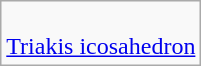<table class=wikitable>
<tr>
<td><br><a href='#'>Triakis icosahedron</a></td>
</tr>
</table>
